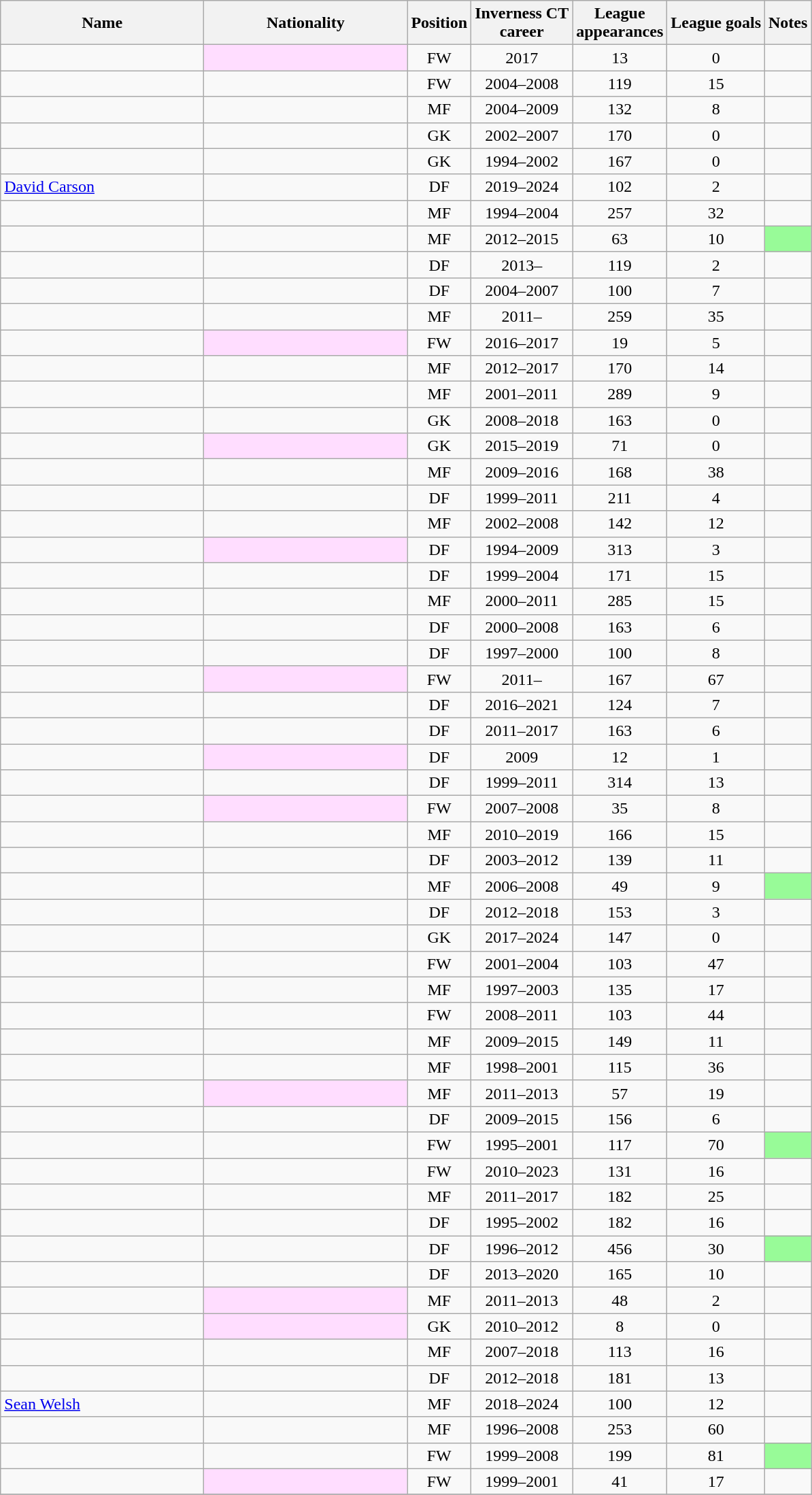<table class="wikitable sortable" style="text-align: center;">
<tr>
<th style="width:12em">Name</th>
<th style="width:12em">Nationality</th>
<th>Position</th>
<th>Inverness CT <br>career</th>
<th>League <br>appearances</th>
<th>League goals</th>
<th class="unsortable">Notes</th>
</tr>
<tr>
<td align="left"></td>
<td style="background:#FFDDFF; color:black" align="left"></td>
<td>FW</td>
<td>2017</td>
<td>13</td>
<td>0</td>
<td></td>
</tr>
<tr>
<td align="left"></td>
<td align="left"></td>
<td>FW</td>
<td>2004–2008</td>
<td>119</td>
<td>15</td>
<td></td>
</tr>
<tr>
<td align="left"></td>
<td align="left"></td>
<td>MF</td>
<td>2004–2009</td>
<td>132</td>
<td>8</td>
<td></td>
</tr>
<tr>
<td align="left"></td>
<td align="left"></td>
<td>GK</td>
<td>2002–2007</td>
<td>170</td>
<td>0</td>
<td></td>
</tr>
<tr>
<td align="left"></td>
<td align="left"></td>
<td>GK</td>
<td>1994–2002</td>
<td>167</td>
<td>0</td>
<td></td>
</tr>
<tr>
<td align="left"><a href='#'>David Carson</a></td>
<td align="left"></td>
<td>DF</td>
<td>2019–2024</td>
<td>102</td>
<td>2</td>
<td></td>
</tr>
<tr>
<td align="left"></td>
<td align="left"></td>
<td>MF</td>
<td>1994–2004</td>
<td>257</td>
<td>32</td>
<td></td>
</tr>
<tr>
<td align="left"></td>
<td align="left"></td>
<td>MF</td>
<td>2012–2015</td>
<td>63</td>
<td>10</td>
<td style="background:#98FB98; color:black"></td>
</tr>
<tr>
<td align="left"><strong></strong></td>
<td align="left"></td>
<td>DF</td>
<td>2013–</td>
<td>119</td>
<td>2</td>
<td></td>
</tr>
<tr>
<td align="left"></td>
<td align="left"></td>
<td>DF</td>
<td>2004–2007</td>
<td>100</td>
<td>7</td>
<td></td>
</tr>
<tr>
<td align="left"></td>
<td align="left"></td>
<td>MF</td>
<td>2011–</td>
<td>259</td>
<td>35</td>
<td></td>
</tr>
<tr>
<td align="left"></td>
<td style="background:#FFDDFF; color:black" align="left"></td>
<td>FW</td>
<td>2016–2017</td>
<td>19</td>
<td>5</td>
<td></td>
</tr>
<tr>
<td align="left"></td>
<td align="left"></td>
<td>MF</td>
<td>2012–2017</td>
<td>170</td>
<td>14</td>
<td></td>
</tr>
<tr>
<td align="left"></td>
<td align="left"></td>
<td>MF</td>
<td>2001–2011</td>
<td>289</td>
<td>9</td>
<td></td>
</tr>
<tr>
<td align="left"></td>
<td align="left"></td>
<td>GK</td>
<td>2008–2018</td>
<td>163</td>
<td>0</td>
<td></td>
</tr>
<tr>
<td align="left"></td>
<td style="background:#FFDDFF; color:black" align="left"></td>
<td>GK</td>
<td>2015–2019</td>
<td>71</td>
<td>0</td>
<td></td>
</tr>
<tr>
<td align="left"></td>
<td align="left"></td>
<td>MF</td>
<td>2009–2016</td>
<td>168</td>
<td>38</td>
<td></td>
</tr>
<tr>
<td align="left"></td>
<td align="left"></td>
<td>DF</td>
<td>1999–2011</td>
<td>211</td>
<td>4</td>
<td></td>
</tr>
<tr>
<td align="left"></td>
<td align="left"></td>
<td>MF</td>
<td>2002–2008</td>
<td>142</td>
<td>12</td>
<td></td>
</tr>
<tr>
<td align="left"></td>
<td style="background:#FFDDFF; color:black" align="left"></td>
<td>DF</td>
<td>1994–2009</td>
<td>313</td>
<td>3</td>
<td></td>
</tr>
<tr>
<td align="left"></td>
<td align="left"></td>
<td>DF</td>
<td>1999–2004</td>
<td>171</td>
<td>15</td>
<td></td>
</tr>
<tr>
<td align="left"></td>
<td align="left"></td>
<td>MF</td>
<td>2000–2011</td>
<td>285</td>
<td>15</td>
<td></td>
</tr>
<tr>
<td align="left"></td>
<td align="left"></td>
<td>DF</td>
<td>2000–2008</td>
<td>163</td>
<td>6</td>
<td></td>
</tr>
<tr>
<td align="left"></td>
<td align="left"></td>
<td>DF</td>
<td>1997–2000</td>
<td>100</td>
<td>8</td>
<td></td>
</tr>
<tr>
<td align="left"><strong></strong></td>
<td style="background:#FFDDFF; color:black" align="left"></td>
<td>FW</td>
<td>2011–</td>
<td>167</td>
<td>67</td>
<td></td>
</tr>
<tr>
<td align="left"></td>
<td align="left"></td>
<td>DF</td>
<td>2016–2021</td>
<td>124</td>
<td>7</td>
<td></td>
</tr>
<tr>
<td align="left"></td>
<td align="left"></td>
<td>DF</td>
<td>2011–2017</td>
<td>163</td>
<td>6</td>
<td></td>
</tr>
<tr>
<td align="left"></td>
<td style="background:#FFDDFF; color:black" align="left"></td>
<td>DF</td>
<td>2009</td>
<td>12</td>
<td>1</td>
<td></td>
</tr>
<tr>
<td align="left"></td>
<td align="left"></td>
<td>DF</td>
<td>1999–2011</td>
<td>314</td>
<td>13</td>
<td></td>
</tr>
<tr>
<td align="left"></td>
<td style="background:#FFDDFF; color:black" align="left"></td>
<td>FW</td>
<td>2007–2008</td>
<td>35</td>
<td>8</td>
<td></td>
</tr>
<tr>
<td align="left"></td>
<td align="left"></td>
<td>MF</td>
<td>2010–2019</td>
<td>166</td>
<td>15</td>
<td></td>
</tr>
<tr>
<td align="left"></td>
<td align="left"></td>
<td>DF</td>
<td>2003–2012</td>
<td>139</td>
<td>11</td>
<td></td>
</tr>
<tr>
<td align="left"></td>
<td align="left"></td>
<td>MF</td>
<td>2006–2008</td>
<td>49</td>
<td>9</td>
<td style="background:#98FB98; color:black"></td>
</tr>
<tr>
<td align="left"></td>
<td align="left"></td>
<td>DF</td>
<td>2012–2018</td>
<td>153</td>
<td>3</td>
<td></td>
</tr>
<tr>
<td align="left"></td>
<td align="left"></td>
<td>GK</td>
<td>2017–2024</td>
<td>147</td>
<td>0</td>
<td></td>
</tr>
<tr>
<td align="left"></td>
<td align="left"></td>
<td>FW</td>
<td>2001–2004</td>
<td>103</td>
<td>47</td>
<td></td>
</tr>
<tr>
<td align="left"></td>
<td align="left"></td>
<td>MF</td>
<td>1997–2003</td>
<td>135</td>
<td>17</td>
<td></td>
</tr>
<tr>
<td align="left"></td>
<td align="left"></td>
<td>FW</td>
<td>2008–2011</td>
<td>103</td>
<td>44</td>
<td></td>
</tr>
<tr>
<td align="left"></td>
<td align="left"></td>
<td>MF</td>
<td>2009–2015</td>
<td>149</td>
<td>11</td>
<td></td>
</tr>
<tr>
<td align="left"></td>
<td align="left"></td>
<td>MF</td>
<td>1998–2001</td>
<td>115</td>
<td>36</td>
<td></td>
</tr>
<tr>
<td align="left"></td>
<td style="background:#FFDDFF; color:black" align="left"></td>
<td>MF</td>
<td>2011–2013</td>
<td>57</td>
<td>19</td>
<td></td>
</tr>
<tr>
<td align="left"></td>
<td align="left"></td>
<td>DF</td>
<td>2009–2015</td>
<td>156</td>
<td>6</td>
<td></td>
</tr>
<tr>
<td align="left"></td>
<td align="left"></td>
<td>FW</td>
<td>1995–2001</td>
<td>117</td>
<td>70</td>
<td style="background:#98FB98; color:black"></td>
</tr>
<tr>
<td align="left"></td>
<td align="left"></td>
<td>FW</td>
<td>2010–2023</td>
<td>131</td>
<td>16</td>
<td></td>
</tr>
<tr>
<td align="left"></td>
<td align="left"></td>
<td>MF</td>
<td>2011–2017</td>
<td>182</td>
<td>25</td>
<td></td>
</tr>
<tr>
<td align="left"></td>
<td align="left"></td>
<td>DF</td>
<td>1995–2002</td>
<td>182</td>
<td>16</td>
<td></td>
</tr>
<tr>
<td align="left"></td>
<td align="left"></td>
<td>DF</td>
<td>1996–2012</td>
<td>456</td>
<td>30</td>
<td style="background:#98FB98; color:black"></td>
</tr>
<tr>
<td align="left"></td>
<td align="left"></td>
<td>DF</td>
<td>2013–2020</td>
<td>165</td>
<td>10</td>
<td></td>
</tr>
<tr>
<td align="left"></td>
<td style="background:#FFDDFF; color:black" align="left"></td>
<td>MF</td>
<td>2011–2013</td>
<td>48</td>
<td>2</td>
<td></td>
</tr>
<tr>
<td align="left"></td>
<td style="background:#FFDDFF; color:black" align="left"></td>
<td>GK</td>
<td>2010–2012</td>
<td>8</td>
<td>0</td>
<td></td>
</tr>
<tr>
<td align="left"></td>
<td align="left"></td>
<td>MF</td>
<td>2007–2018</td>
<td>113</td>
<td>16</td>
<td></td>
</tr>
<tr>
<td align="left"></td>
<td align="left"></td>
<td>DF</td>
<td>2012–2018</td>
<td>181</td>
<td>13</td>
<td></td>
</tr>
<tr>
<td align="left"><a href='#'>Sean Welsh</a></td>
<td align="left"></td>
<td>MF</td>
<td>2018–2024</td>
<td>100</td>
<td>12</td>
<td></td>
</tr>
<tr>
<td align="left"></td>
<td align="left"></td>
<td>MF</td>
<td>1996–2008</td>
<td>253</td>
<td>60</td>
<td></td>
</tr>
<tr>
<td align="left"></td>
<td align="left"></td>
<td>FW</td>
<td>1999–2008</td>
<td>199</td>
<td>81</td>
<td style="background:#98FB98; color:black"></td>
</tr>
<tr>
<td align="left"></td>
<td style="background:#FFDDFF; color:black" align="left"></td>
<td>FW</td>
<td>1999–2001</td>
<td>41</td>
<td>17</td>
<td></td>
</tr>
<tr>
</tr>
</table>
